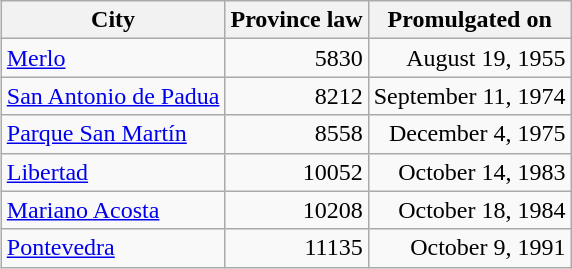<table class="wikitable" style="float:left; margin-left:3px; text-size:80%; text-align:left">
<tr>
<th scope"col">City</th>
<th scope"col">Province law</th>
<th scope"col">Promulgated on</th>
</tr>
<tr>
<td><a href='#'>Merlo</a></td>
<td align=right>5830</td>
<td align=right>August 19, 1955</td>
</tr>
<tr>
<td><a href='#'>San Antonio de Padua</a></td>
<td align=right>8212</td>
<td align=right>September 11, 1974</td>
</tr>
<tr>
<td><a href='#'>Parque San Martín</a></td>
<td align=right>8558</td>
<td align=right>December 4, 1975</td>
</tr>
<tr>
<td><a href='#'>Libertad</a></td>
<td align=right>10052</td>
<td align=right>October 14, 1983</td>
</tr>
<tr>
<td><a href='#'>Mariano Acosta</a></td>
<td align=right>10208</td>
<td align=right>October 18, 1984</td>
</tr>
<tr>
<td><a href='#'>Pontevedra</a></td>
<td align=right>11135</td>
<td align=right>October 9, 1991</td>
</tr>
</table>
